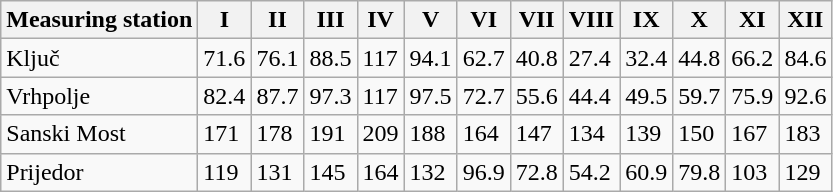<table class="wikitable">
<tr>
<th>Measuring station</th>
<th>I</th>
<th>II</th>
<th>III</th>
<th>IV</th>
<th>V</th>
<th>VI</th>
<th>VII</th>
<th>VIII</th>
<th>IX</th>
<th>X</th>
<th>XI</th>
<th>XII</th>
</tr>
<tr>
<td>Ključ</td>
<td>71.6</td>
<td>76.1</td>
<td>88.5</td>
<td>117</td>
<td>94.1</td>
<td>62.7</td>
<td>40.8</td>
<td>27.4</td>
<td>32.4</td>
<td>44.8</td>
<td>66.2</td>
<td>84.6</td>
</tr>
<tr>
<td>Vrhpolje</td>
<td>82.4</td>
<td>87.7</td>
<td>97.3</td>
<td>117</td>
<td>97.5</td>
<td>72.7</td>
<td>55.6</td>
<td>44.4</td>
<td>49.5</td>
<td>59.7</td>
<td>75.9</td>
<td>92.6</td>
</tr>
<tr>
<td>Sanski Most</td>
<td>171</td>
<td>178</td>
<td>191</td>
<td>209</td>
<td>188</td>
<td>164</td>
<td>147</td>
<td>134</td>
<td>139</td>
<td>150</td>
<td>167</td>
<td>183</td>
</tr>
<tr>
<td>Prijedor</td>
<td>119</td>
<td>131</td>
<td>145</td>
<td>164</td>
<td>132</td>
<td>96.9</td>
<td>72.8</td>
<td>54.2</td>
<td>60.9</td>
<td>79.8</td>
<td>103</td>
<td>129</td>
</tr>
</table>
